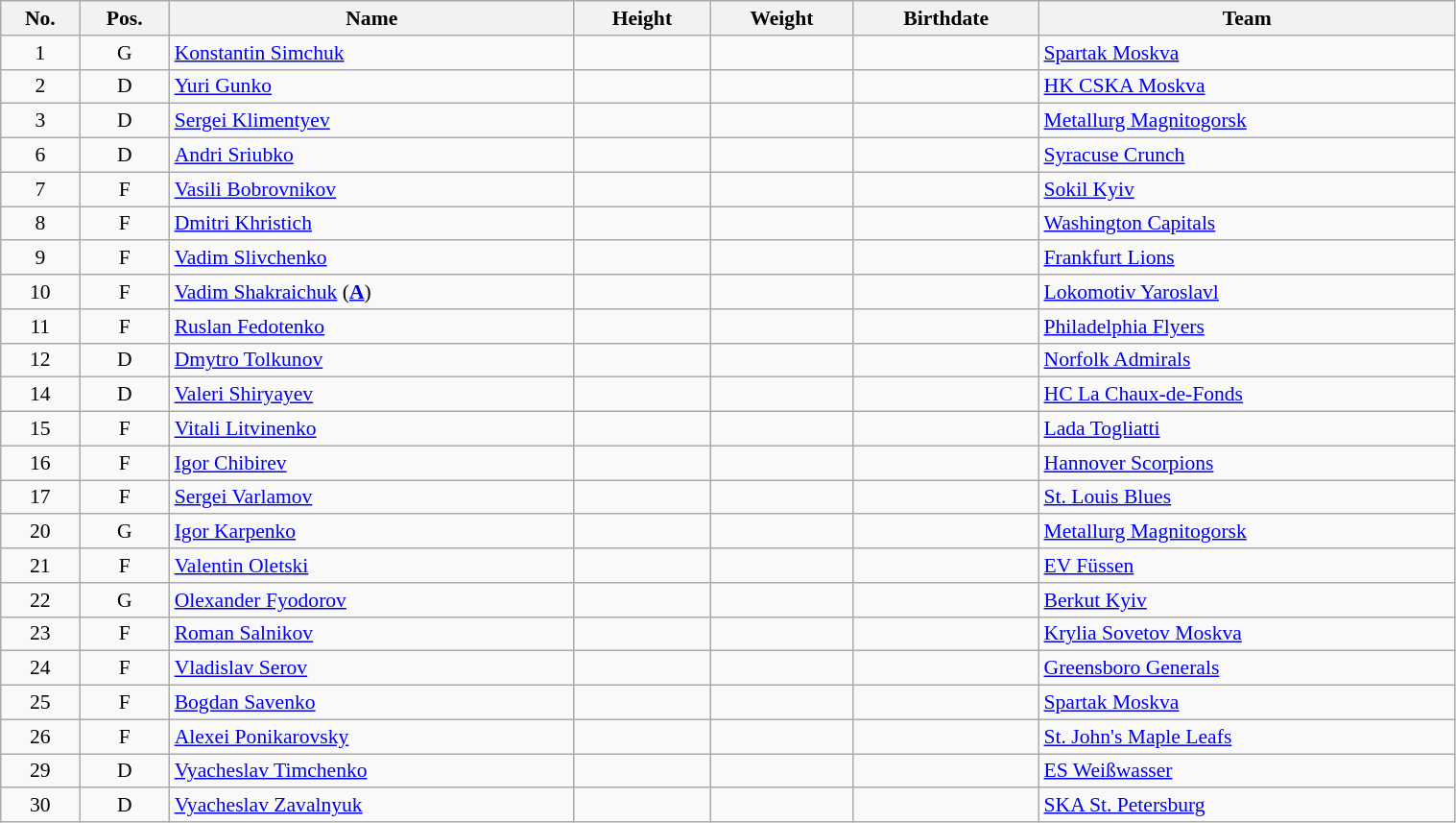<table class="wikitable sortable" width="80%" style="font-size: 90%; text-align: center;">
<tr>
<th>No.</th>
<th>Pos.</th>
<th>Name</th>
<th>Height</th>
<th>Weight</th>
<th>Birthdate</th>
<th>Team</th>
</tr>
<tr>
<td>1</td>
<td>G</td>
<td style="text-align:left;"><a href='#'>Konstantin Simchuk</a></td>
<td></td>
<td></td>
<td style="text-align:right;"></td>
<td style="text-align:left;"> <a href='#'>Spartak Moskva</a></td>
</tr>
<tr>
<td>2</td>
<td>D</td>
<td style="text-align:left;"><a href='#'>Yuri Gunko</a></td>
<td></td>
<td></td>
<td style="text-align:right;"></td>
<td style="text-align:left;"> <a href='#'>HK CSKA Moskva</a></td>
</tr>
<tr>
<td>3</td>
<td>D</td>
<td style="text-align:left;"><a href='#'>Sergei Klimentyev</a></td>
<td></td>
<td></td>
<td style="text-align:right;"></td>
<td style="text-align:left;"> <a href='#'>Metallurg Magnitogorsk</a></td>
</tr>
<tr>
<td>6</td>
<td>D</td>
<td style="text-align:left;"><a href='#'>Andri Sriubko</a></td>
<td></td>
<td></td>
<td style="text-align:right;"></td>
<td style="text-align:left;"> <a href='#'>Syracuse Crunch</a></td>
</tr>
<tr>
<td>7</td>
<td>F</td>
<td style="text-align:left;"><a href='#'>Vasili Bobrovnikov</a></td>
<td></td>
<td></td>
<td style="text-align:right;"></td>
<td style="text-align:left;"> <a href='#'>Sokil Kyiv</a></td>
</tr>
<tr>
<td>8</td>
<td>F</td>
<td style="text-align:left;"><a href='#'>Dmitri Khristich</a></td>
<td></td>
<td></td>
<td style="text-align:right;"></td>
<td style="text-align:left;"> <a href='#'>Washington Capitals</a></td>
</tr>
<tr>
<td>9</td>
<td>F</td>
<td style="text-align:left;"><a href='#'>Vadim Slivchenko</a></td>
<td></td>
<td></td>
<td style="text-align:right;"></td>
<td style="text-align:left;"> <a href='#'>Frankfurt Lions</a></td>
</tr>
<tr>
<td>10</td>
<td>F</td>
<td style="text-align:left;"><a href='#'>Vadim Shakraichuk</a> (<strong><a href='#'>A</a></strong>)</td>
<td></td>
<td></td>
<td style="text-align:right;"></td>
<td style="text-align:left;"> <a href='#'>Lokomotiv Yaroslavl</a></td>
</tr>
<tr>
<td>11</td>
<td>F</td>
<td style="text-align:left;"><a href='#'>Ruslan Fedotenko</a></td>
<td></td>
<td></td>
<td style="text-align:right;"></td>
<td style="text-align:left;"> <a href='#'>Philadelphia Flyers</a></td>
</tr>
<tr>
<td>12</td>
<td>D</td>
<td style="text-align:left;"><a href='#'>Dmytro Tolkunov</a></td>
<td></td>
<td></td>
<td style="text-align:right;"></td>
<td style="text-align:left;"> <a href='#'>Norfolk Admirals</a></td>
</tr>
<tr>
<td>14</td>
<td>D</td>
<td style="text-align:left;"><a href='#'>Valeri Shiryayev</a></td>
<td></td>
<td></td>
<td style="text-align:right;"></td>
<td style="text-align:left;"> <a href='#'>HC La Chaux-de-Fonds</a></td>
</tr>
<tr>
<td>15</td>
<td>F</td>
<td style="text-align:left;"><a href='#'>Vitali Litvinenko</a></td>
<td></td>
<td></td>
<td style="text-align:right;"></td>
<td style="text-align:left;"> <a href='#'>Lada Togliatti</a></td>
</tr>
<tr>
<td>16</td>
<td>F</td>
<td style="text-align:left;"><a href='#'>Igor Chibirev</a></td>
<td></td>
<td></td>
<td style="text-align:right;"></td>
<td style="text-align:left;"> <a href='#'>Hannover Scorpions</a></td>
</tr>
<tr>
<td>17</td>
<td>F</td>
<td style="text-align:left;"><a href='#'>Sergei Varlamov</a></td>
<td></td>
<td></td>
<td style="text-align:right;"></td>
<td style="text-align:left;"> <a href='#'>St. Louis Blues</a></td>
</tr>
<tr>
<td>20</td>
<td>G</td>
<td style="text-align:left;"><a href='#'>Igor Karpenko</a></td>
<td></td>
<td></td>
<td style="text-align:right;"></td>
<td style="text-align:left;"> <a href='#'>Metallurg Magnitogorsk</a></td>
</tr>
<tr>
<td>21</td>
<td>F</td>
<td style="text-align:left;"><a href='#'>Valentin Oletski</a></td>
<td></td>
<td></td>
<td style="text-align:right;"></td>
<td style="text-align:left;"> <a href='#'>EV Füssen</a></td>
</tr>
<tr>
<td>22</td>
<td>G</td>
<td style="text-align:left;"><a href='#'>Olexander Fyodorov</a></td>
<td></td>
<td></td>
<td style="text-align:right;"></td>
<td style="text-align:left;"> <a href='#'>Berkut Kyiv</a></td>
</tr>
<tr>
<td>23</td>
<td>F</td>
<td style="text-align:left;"><a href='#'>Roman Salnikov</a></td>
<td></td>
<td></td>
<td style="text-align:right;"></td>
<td style="text-align:left;"> <a href='#'>Krylia Sovetov Moskva</a></td>
</tr>
<tr>
<td>24</td>
<td>F</td>
<td style="text-align:left;"><a href='#'>Vladislav Serov</a></td>
<td></td>
<td></td>
<td style="text-align:right;"></td>
<td style="text-align:left;"> <a href='#'>Greensboro Generals</a></td>
</tr>
<tr>
<td>25</td>
<td>F</td>
<td style="text-align:left;"><a href='#'>Bogdan Savenko</a></td>
<td></td>
<td></td>
<td style="text-align:right;"></td>
<td style="text-align:left;"> <a href='#'>Spartak Moskva</a></td>
</tr>
<tr>
<td>26</td>
<td>F</td>
<td style="text-align:left;"><a href='#'>Alexei Ponikarovsky</a></td>
<td></td>
<td></td>
<td style="text-align:right;"></td>
<td style="text-align:left;"> <a href='#'>St. John's Maple Leafs</a></td>
</tr>
<tr>
<td>29</td>
<td>D</td>
<td style="text-align:left;"><a href='#'>Vyacheslav Timchenko</a></td>
<td></td>
<td></td>
<td style="text-align:right;"></td>
<td style="text-align:left;"> <a href='#'>ES Weißwasser</a></td>
</tr>
<tr>
<td>30</td>
<td>D</td>
<td style="text-align:left;"><a href='#'>Vyacheslav Zavalnyuk</a></td>
<td></td>
<td></td>
<td style="text-align:right;"></td>
<td style="text-align:left;"> <a href='#'>SKA St. Petersburg</a></td>
</tr>
</table>
